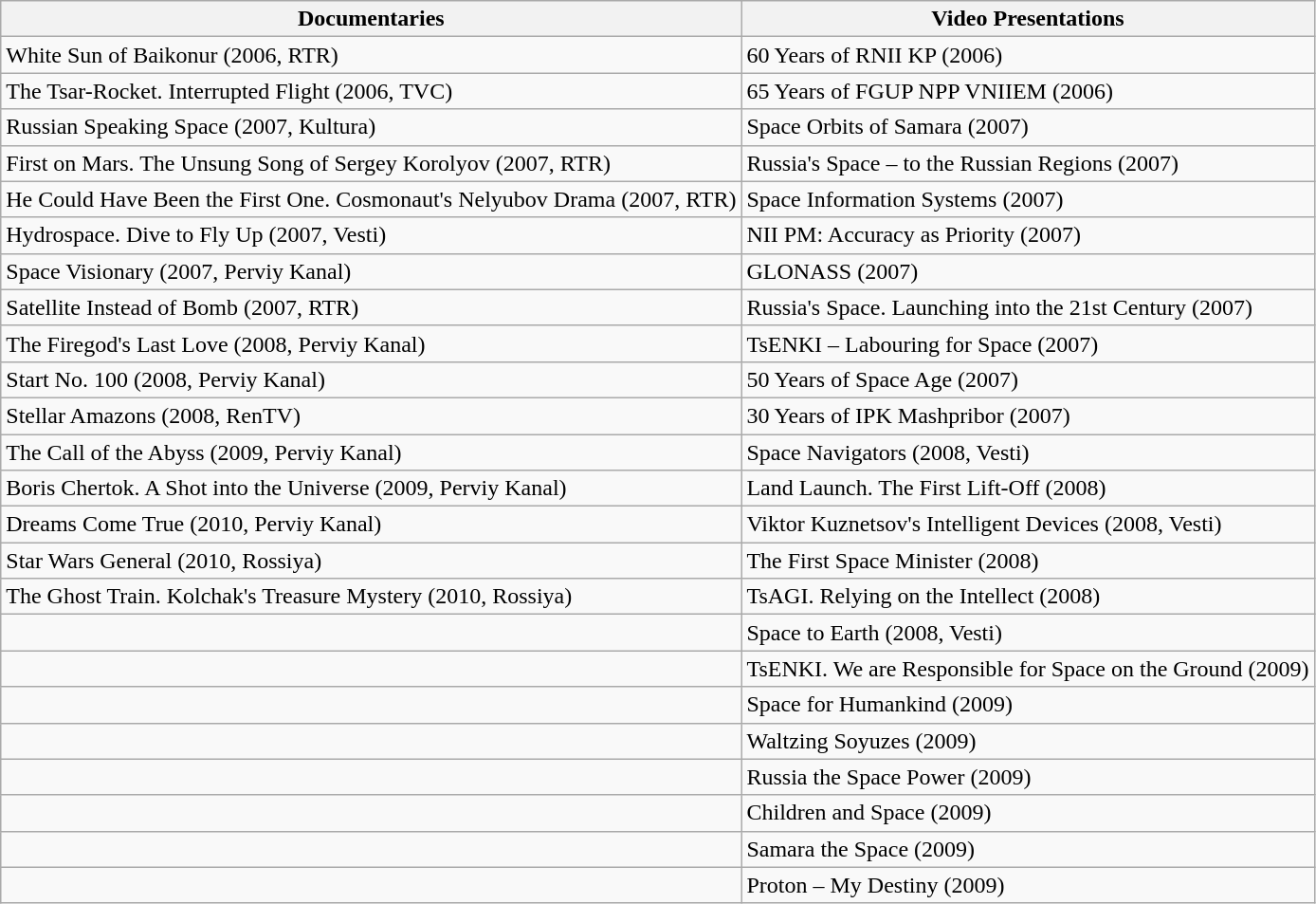<table class="wikitable">
<tr>
<th>Documentaries</th>
<th>Video Presentations</th>
</tr>
<tr>
<td>White Sun of Baikonur (2006, RTR)</td>
<td>60 Years of RNII KP (2006)</td>
</tr>
<tr>
<td>The Tsar-Rocket. Interrupted Flight (2006, TVC)</td>
<td>65 Years of FGUP NPP VNIIEM (2006)</td>
</tr>
<tr>
<td>Russian Speaking Space (2007, Kultura)</td>
<td>Space Orbits of Samara (2007)</td>
</tr>
<tr>
<td>First on Mars. The Unsung Song of Sergey Korolyov (2007, RTR)</td>
<td>Russia's Space – to the Russian Regions (2007)</td>
</tr>
<tr>
<td>He Could Have Been the First One. Cosmonaut's Nelyubov Drama (2007, RTR)</td>
<td>Space Information Systems (2007)</td>
</tr>
<tr>
<td>Hydrospace. Dive to Fly Up (2007, Vesti)</td>
<td>NII PM: Accuracy as Priority (2007)</td>
</tr>
<tr>
<td>Space Visionary (2007, Perviy Kanal)</td>
<td>GLONASS (2007)</td>
</tr>
<tr>
<td>Satellite Instead of Bomb (2007, RTR)</td>
<td>Russia's Space. Launching into the 21st Century (2007)</td>
</tr>
<tr>
<td>The Firegod's Last Love (2008, Perviy Kanal)</td>
<td>TsENKI – Labouring for Space (2007)</td>
</tr>
<tr>
<td>Start No. 100 (2008, Perviy Kanal)</td>
<td>50 Years of Space Age (2007)</td>
</tr>
<tr>
<td>Stellar Amazons (2008, RenTV)</td>
<td>30 Years of IPK Mashpribor (2007)</td>
</tr>
<tr>
<td>The Call of the Abyss (2009, Perviy Kanal)</td>
<td>Space Navigators (2008, Vesti)</td>
</tr>
<tr>
<td>Boris Chertok. A Shot into the Universe (2009, Perviy Kanal)</td>
<td>Land Launch. The First Lift-Off (2008)</td>
</tr>
<tr>
<td>Dreams Come True (2010, Perviy Kanal)</td>
<td>Viktor Kuznetsov's Intelligent Devices (2008, Vesti)</td>
</tr>
<tr>
<td>Star Wars General (2010, Rossiya)</td>
<td>The First Space Minister (2008)</td>
</tr>
<tr>
<td>The Ghost Train. Kolchak's Treasure Mystery (2010, Rossiya)</td>
<td>TsAGI. Relying on the Intellect (2008)</td>
</tr>
<tr>
<td></td>
<td>Space to Earth (2008, Vesti)</td>
</tr>
<tr>
<td></td>
<td>TsENKI. We are Responsible for Space on the Ground (2009)</td>
</tr>
<tr>
<td></td>
<td>Space for Humankind (2009)</td>
</tr>
<tr>
<td></td>
<td>Waltzing Soyuzes (2009)</td>
</tr>
<tr>
<td></td>
<td>Russia the Space Power (2009)</td>
</tr>
<tr>
<td></td>
<td>Children and Space (2009)</td>
</tr>
<tr>
<td></td>
<td>Samara the Space (2009)</td>
</tr>
<tr>
<td></td>
<td>Proton – My Destiny (2009)</td>
</tr>
</table>
